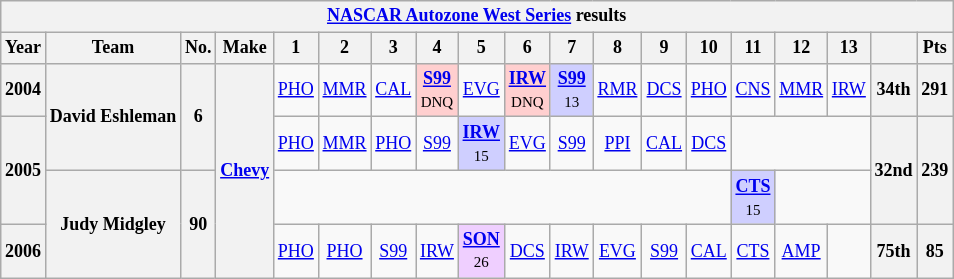<table class="wikitable" style="text-align:center; font-size:75%">
<tr>
<th colspan="23"><a href='#'>NASCAR Autozone West Series</a> results</th>
</tr>
<tr>
<th>Year</th>
<th>Team</th>
<th>No.</th>
<th>Make</th>
<th>1</th>
<th>2</th>
<th>3</th>
<th>4</th>
<th>5</th>
<th>6</th>
<th>7</th>
<th>8</th>
<th>9</th>
<th>10</th>
<th>11</th>
<th>12</th>
<th>13</th>
<th></th>
<th>Pts</th>
</tr>
<tr>
<th>2004</th>
<th rowspan="2">David Eshleman</th>
<th rowspan="2">6</th>
<th rowspan="4"><a href='#'>Chevy</a></th>
<td><a href='#'>PHO</a></td>
<td><a href='#'>MMR</a></td>
<td><a href='#'>CAL</a></td>
<td style="background-color:#FFCFCF"><strong><a href='#'>S99</a></strong><br><small>DNQ</small></td>
<td><a href='#'>EVG</a></td>
<td style="background-color:#FFCFCF"><strong><a href='#'>IRW</a></strong><br><small>DNQ</small></td>
<td style="background-color:#CFCFFF"><strong><a href='#'>S99</a></strong><br><small>13</small></td>
<td><a href='#'>RMR</a></td>
<td><a href='#'>DCS</a></td>
<td><a href='#'>PHO</a></td>
<td><a href='#'>CNS</a></td>
<td><a href='#'>MMR</a></td>
<td><a href='#'>IRW</a></td>
<th>34th</th>
<th>291</th>
</tr>
<tr>
<th rowspan="2">2005</th>
<td><a href='#'>PHO</a></td>
<td><a href='#'>MMR</a></td>
<td><a href='#'>PHO</a></td>
<td><a href='#'>S99</a></td>
<td style="background-color:#CFCFFF"><strong><a href='#'>IRW</a></strong><br><small>15</small></td>
<td><a href='#'>EVG</a></td>
<td><a href='#'>S99</a></td>
<td><a href='#'>PPI</a></td>
<td><a href='#'>CAL</a></td>
<td><a href='#'>DCS</a></td>
<td colspan="3"></td>
<th rowspan="2">32nd</th>
<th rowspan="2">239</th>
</tr>
<tr>
<th rowspan="2">Judy Midgley</th>
<th rowspan="2">90</th>
<td colspan="10"></td>
<td style="background-color:#CFCFFF"><strong><a href='#'>CTS</a> </strong><br><small>15</small></td>
<td colspan="2"></td>
</tr>
<tr>
<th>2006</th>
<td><a href='#'>PHO</a></td>
<td><a href='#'>PHO</a></td>
<td><a href='#'>S99</a></td>
<td><a href='#'>IRW</a></td>
<td style="background-color:#EFCFFF"><strong><a href='#'>SON</a></strong><br><small>26</small></td>
<td><a href='#'>DCS</a></td>
<td><a href='#'>IRW</a></td>
<td><a href='#'>EVG</a></td>
<td><a href='#'>S99</a></td>
<td><a href='#'>CAL</a></td>
<td><a href='#'>CTS</a></td>
<td><a href='#'>AMP</a></td>
<td></td>
<th>75th</th>
<th>85</th>
</tr>
</table>
